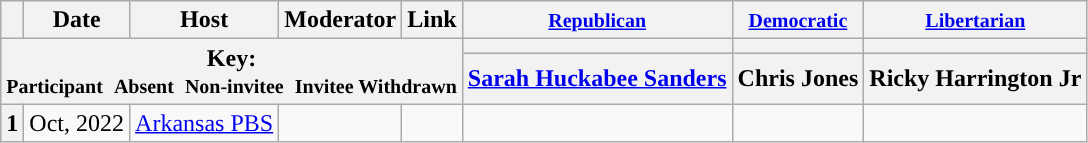<table class="wikitable" style="text-align:center;">
<tr>
<th scope="col"></th>
<th scope="col">Date</th>
<th scope="col">Host</th>
<th scope="col">Moderator</th>
<th scope="col">Link</th>
<th scope="col"><small><a href='#'>Republican</a></small></th>
<th scope="col"><small><a href='#'>Democratic</a></small></th>
<th scope="col"><small><a href='#'>Libertarian</a></small></th>
</tr>
<tr>
<th colspan="5" rowspan="2">Key:<br> <small>Participant </small>  <small>Absent </small>  <small>Non-invitee </small>  <small>Invitee  Withdrawn</small></th>
<th scope="col" style="background:"></th>
<th scope="col" style="background:"></th>
<th scope="col" style="background:"></th>
</tr>
<tr>
<th scope="col"><a href='#'>Sarah Huckabee Sanders</a></th>
<th scope="col">Chris Jones</th>
<th scope="col">Ricky Harrington Jr</th>
</tr>
<tr>
<th>1</th>
<td style="white-space:nowrap;">Oct, 2022</td>
<td style="white-space:nowrap;"><a href='#'>Arkansas PBS</a></td>
<td style="white-space:nowrap;"></td>
<td style="white-space:nowrap;"></td>
<td></td>
<td></td>
<td></td>
</tr>
</table>
